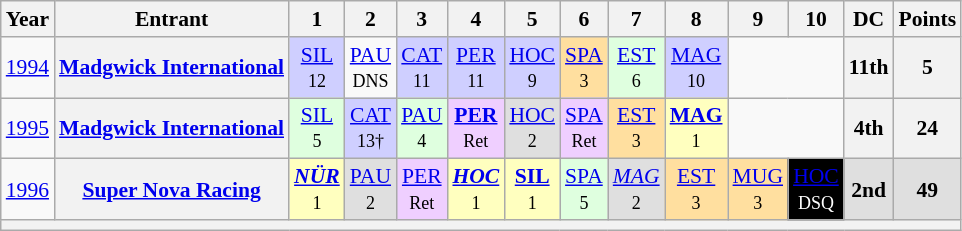<table class="wikitable" style="text-align:center; font-size:90%">
<tr>
<th>Year</th>
<th>Entrant</th>
<th>1</th>
<th>2</th>
<th>3</th>
<th>4</th>
<th>5</th>
<th>6</th>
<th>7</th>
<th>8</th>
<th>9</th>
<th>10</th>
<th>DC</th>
<th>Points</th>
</tr>
<tr>
<td><a href='#'>1994</a></td>
<th nowrap><a href='#'>Madgwick International</a></th>
<td style="background:#CFCFFF;"><a href='#'>SIL</a><br><small>12</small></td>
<td><a href='#'>PAU</a><br><small>DNS</small></td>
<td style="background:#CFCFFF;"><a href='#'>CAT</a><br><small>11</small></td>
<td style="background:#CFCFFF;"><a href='#'>PER</a><br><small>11</small></td>
<td style="background:#CFCFFF;"><a href='#'>HOC</a><br><small>9</small></td>
<td style="background:#FFDF9F;"><a href='#'>SPA</a><br><small>3</small></td>
<td style="background:#DFFFDF;"><a href='#'>EST</a><br><small>6</small></td>
<td style="background:#CFCFFF;"><a href='#'>MAG</a><br><small>10</small></td>
<td colspan=2></td>
<th>11th</th>
<th>5</th>
</tr>
<tr>
<td><a href='#'>1995</a></td>
<th nowrap><a href='#'>Madgwick International</a></th>
<td style="background:#DFFFDF;"><a href='#'>SIL</a><br><small>5</small></td>
<td style="background:#CFCFFF;"><a href='#'>CAT</a><br><small>13†</small></td>
<td style="background:#DFFFDF;"><a href='#'>PAU</a><br><small>4</small></td>
<td style="background:#EFCFFF;"><strong><a href='#'>PER</a></strong><br><small>Ret</small></td>
<td style="background:#DFDFDF;"><a href='#'>HOC</a><br><small>2</small></td>
<td style="background:#EFCFFF;"><a href='#'>SPA</a><br><small>Ret</small></td>
<td style="background:#FFDF9F;"><a href='#'>EST</a><br><small>3</small></td>
<td style="background:#FFFFBF;"><strong><a href='#'>MAG</a></strong><br><small>1</small></td>
<td colspan=2></td>
<th>4th</th>
<th>24</th>
</tr>
<tr>
<td><a href='#'>1996</a></td>
<th nowrap><a href='#'>Super Nova Racing</a></th>
<td style="background:#FFFFBF;"><strong><em><a href='#'>NÜR</a></em></strong><br><small>1</small></td>
<td style="background:#DFDFDF;"><a href='#'>PAU</a><br><small>2</small></td>
<td style="background:#EFCFFF;"><a href='#'>PER</a><br><small>Ret</small></td>
<td style="background:#FFFFBF;"><strong><em><a href='#'>HOC</a></em></strong><br><small>1</small></td>
<td style="background:#FFFFBF;"><strong><a href='#'>SIL</a></strong><br><small>1</small></td>
<td style="background:#DFFFDF;"><a href='#'>SPA</a><br><small>5</small></td>
<td style="background:#DFDFDF;"><em><a href='#'>MAG</a></em><br><small>2</small></td>
<td style="background:#FFDF9F;"><a href='#'>EST</a><br><small>3</small></td>
<td style="background:#FFDF9F;"><a href='#'>MUG</a><br><small>3</small></td>
<td style="background:#000000; color:white"><a href='#'><span>HOC</span></a><br><small>DSQ</small></td>
<td style="background:#DFDFDF;"><strong>2nd</strong></td>
<td style="background:#DFDFDF;"><strong>49</strong></td>
</tr>
<tr>
<th colspan="14"></th>
</tr>
</table>
